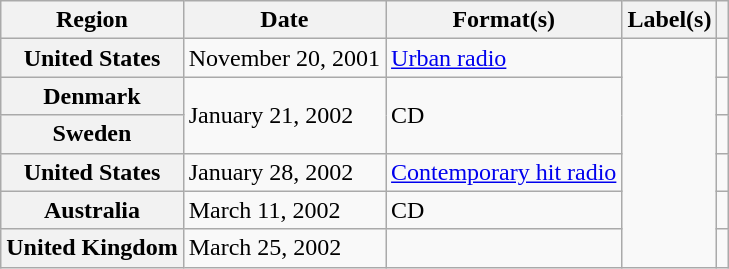<table class="wikitable plainrowheaders">
<tr>
<th scope="col">Region</th>
<th scope="col">Date</th>
<th scope="col">Format(s)</th>
<th scope="col">Label(s)</th>
<th scope="col"></th>
</tr>
<tr>
<th scope="row">United States</th>
<td>November 20, 2001</td>
<td><a href='#'>Urban radio</a></td>
<td rowspan="6"></td>
<td></td>
</tr>
<tr>
<th scope="row">Denmark</th>
<td rowspan="2">January 21, 2002</td>
<td rowspan="2">CD</td>
<td></td>
</tr>
<tr>
<th scope="row">Sweden</th>
<td></td>
</tr>
<tr>
<th scope="row">United States</th>
<td>January 28, 2002</td>
<td><a href='#'>Contemporary hit radio</a></td>
<td></td>
</tr>
<tr>
<th scope="row">Australia</th>
<td>March 11, 2002</td>
<td>CD</td>
<td></td>
</tr>
<tr>
<th scope="row">United Kingdom</th>
<td>March 25, 2002</td>
<td></td>
<td></td>
</tr>
</table>
